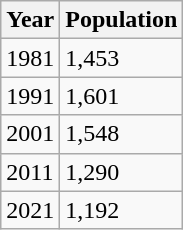<table class="wikitable">
<tr>
<th>Year</th>
<th>Population</th>
</tr>
<tr>
<td>1981</td>
<td>1,453</td>
</tr>
<tr>
<td>1991</td>
<td>1,601</td>
</tr>
<tr>
<td>2001</td>
<td>1,548</td>
</tr>
<tr>
<td>2011</td>
<td>1,290</td>
</tr>
<tr>
<td>2021</td>
<td>1,192</td>
</tr>
</table>
